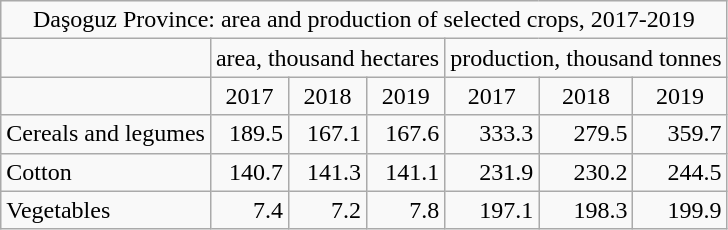<table class="wikitable">
<tr>
<td colspan="7" align="center">Daşoguz  Province: area and production of selected crops, 2017-2019</td>
</tr>
<tr>
<td></td>
<td colspan="3" align="center">area, thousand  hectares</td>
<td colspan="3" align="center">production,  thousand tonnes</td>
</tr>
<tr>
<td></td>
<td align="center">2017</td>
<td align="center">2018</td>
<td align="center">2019</td>
<td align="center">2017</td>
<td align="center">2018</td>
<td align="center">2019</td>
</tr>
<tr>
<td>Cereals  and legumes</td>
<td align="right">189.5</td>
<td align="right">167.1</td>
<td align="right">167.6</td>
<td align="right">333.3</td>
<td align="right">279.5</td>
<td align="right">359.7</td>
</tr>
<tr>
<td>Cotton</td>
<td align="right">140.7</td>
<td align="right">141.3</td>
<td align="right">141.1</td>
<td align="right">231.9</td>
<td align="right">230.2</td>
<td align="right">244.5</td>
</tr>
<tr>
<td>Vegetables</td>
<td align="right">7.4</td>
<td align="right">7.2</td>
<td align="right">7.8</td>
<td align="right">197.1</td>
<td align="right">198.3</td>
<td align="right">199.9</td>
</tr>
</table>
